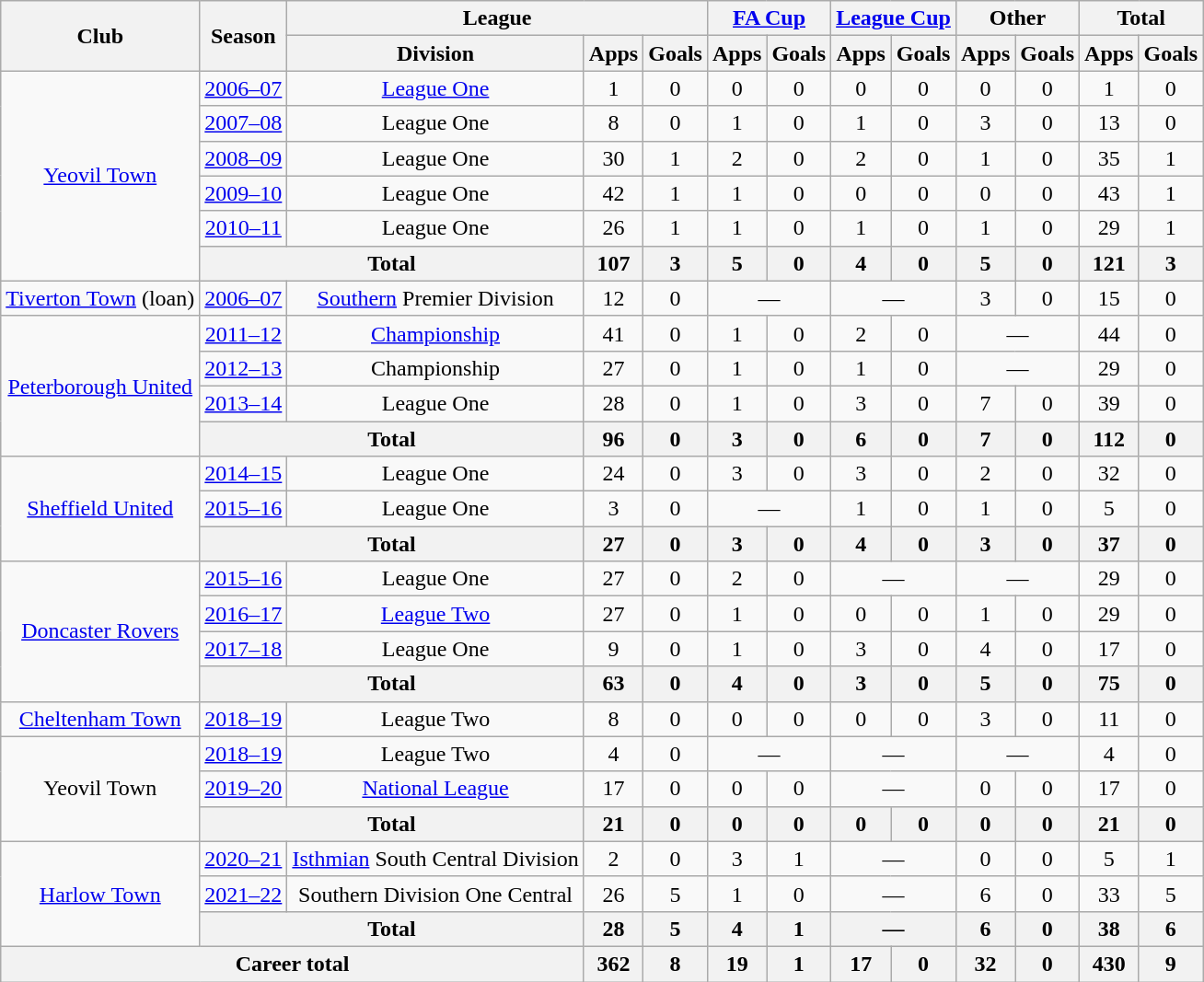<table class="wikitable" style="text-align: center;">
<tr>
<th rowspan="2">Club</th>
<th rowspan="2">Season</th>
<th colspan="3">League</th>
<th colspan="2"><a href='#'>FA Cup</a></th>
<th colspan="2"><a href='#'>League Cup</a></th>
<th colspan="2">Other</th>
<th colspan="2">Total</th>
</tr>
<tr>
<th>Division</th>
<th>Apps</th>
<th>Goals</th>
<th>Apps</th>
<th>Goals</th>
<th>Apps</th>
<th>Goals</th>
<th>Apps</th>
<th>Goals</th>
<th>Apps</th>
<th>Goals</th>
</tr>
<tr>
<td rowspan="6"><a href='#'>Yeovil Town</a></td>
<td><a href='#'>2006–07</a></td>
<td><a href='#'>League One</a></td>
<td>1</td>
<td>0</td>
<td>0</td>
<td>0</td>
<td>0</td>
<td>0</td>
<td>0</td>
<td>0</td>
<td>1</td>
<td>0</td>
</tr>
<tr>
<td><a href='#'>2007–08</a></td>
<td>League One</td>
<td>8</td>
<td>0</td>
<td>1</td>
<td>0</td>
<td>1</td>
<td>0</td>
<td>3</td>
<td>0</td>
<td>13</td>
<td>0</td>
</tr>
<tr>
<td><a href='#'>2008–09</a></td>
<td>League One</td>
<td>30</td>
<td>1</td>
<td>2</td>
<td>0</td>
<td>2</td>
<td>0</td>
<td>1</td>
<td>0</td>
<td>35</td>
<td>1</td>
</tr>
<tr>
<td><a href='#'>2009–10</a></td>
<td>League One</td>
<td>42</td>
<td>1</td>
<td>1</td>
<td>0</td>
<td>0</td>
<td>0</td>
<td>0</td>
<td>0</td>
<td>43</td>
<td>1</td>
</tr>
<tr>
<td><a href='#'>2010–11</a></td>
<td>League One</td>
<td>26</td>
<td>1</td>
<td>1</td>
<td>0</td>
<td>1</td>
<td>0</td>
<td>1</td>
<td>0</td>
<td>29</td>
<td>1</td>
</tr>
<tr>
<th colspan="2">Total</th>
<th>107</th>
<th>3</th>
<th>5</th>
<th>0</th>
<th>4</th>
<th>0</th>
<th>5</th>
<th>0</th>
<th>121</th>
<th>3</th>
</tr>
<tr>
<td><a href='#'>Tiverton Town</a> (loan)</td>
<td><a href='#'>2006–07</a></td>
<td><a href='#'>Southern</a> Premier Division</td>
<td>12</td>
<td>0</td>
<td colspan="2">—</td>
<td colspan="2">—</td>
<td>3</td>
<td>0</td>
<td>15</td>
<td>0</td>
</tr>
<tr>
<td rowspan="4"><a href='#'>Peterborough United</a></td>
<td><a href='#'>2011–12</a></td>
<td><a href='#'>Championship</a></td>
<td>41</td>
<td>0</td>
<td>1</td>
<td>0</td>
<td>2</td>
<td>0</td>
<td colspan="2">—</td>
<td>44</td>
<td>0</td>
</tr>
<tr>
<td><a href='#'>2012–13</a></td>
<td>Championship</td>
<td>27</td>
<td>0</td>
<td>1</td>
<td>0</td>
<td>1</td>
<td>0</td>
<td colspan="2">—</td>
<td>29</td>
<td>0</td>
</tr>
<tr>
<td><a href='#'>2013–14</a></td>
<td>League One</td>
<td>28</td>
<td>0</td>
<td>1</td>
<td>0</td>
<td>3</td>
<td>0</td>
<td>7</td>
<td>0</td>
<td>39</td>
<td>0</td>
</tr>
<tr>
<th colspan="2">Total</th>
<th>96</th>
<th>0</th>
<th>3</th>
<th>0</th>
<th>6</th>
<th>0</th>
<th>7</th>
<th>0</th>
<th>112</th>
<th>0</th>
</tr>
<tr>
<td rowspan="3"><a href='#'>Sheffield United</a></td>
<td><a href='#'>2014–15</a></td>
<td>League One</td>
<td>24</td>
<td>0</td>
<td>3</td>
<td>0</td>
<td>3</td>
<td>0</td>
<td>2</td>
<td>0</td>
<td>32</td>
<td>0</td>
</tr>
<tr>
<td><a href='#'>2015–16</a></td>
<td>League One</td>
<td>3</td>
<td>0</td>
<td colspan="2">—</td>
<td>1</td>
<td>0</td>
<td>1</td>
<td>0</td>
<td>5</td>
<td>0</td>
</tr>
<tr>
<th colspan="2">Total</th>
<th>27</th>
<th>0</th>
<th>3</th>
<th>0</th>
<th>4</th>
<th>0</th>
<th>3</th>
<th>0</th>
<th>37</th>
<th>0</th>
</tr>
<tr>
<td rowspan="4"><a href='#'>Doncaster Rovers</a></td>
<td><a href='#'>2015–16</a></td>
<td>League One</td>
<td>27</td>
<td>0</td>
<td>2</td>
<td>0</td>
<td colspan="2">—</td>
<td colspan="2">—</td>
<td>29</td>
<td>0</td>
</tr>
<tr>
<td><a href='#'>2016–17</a></td>
<td><a href='#'>League Two</a></td>
<td>27</td>
<td>0</td>
<td>1</td>
<td>0</td>
<td>0</td>
<td>0</td>
<td>1</td>
<td>0</td>
<td>29</td>
<td>0</td>
</tr>
<tr>
<td><a href='#'>2017–18</a></td>
<td>League One</td>
<td>9</td>
<td>0</td>
<td>1</td>
<td>0</td>
<td>3</td>
<td>0</td>
<td>4</td>
<td>0</td>
<td>17</td>
<td>0</td>
</tr>
<tr>
<th colspan="2">Total</th>
<th>63</th>
<th>0</th>
<th>4</th>
<th>0</th>
<th>3</th>
<th>0</th>
<th>5</th>
<th>0</th>
<th>75</th>
<th>0</th>
</tr>
<tr>
<td><a href='#'>Cheltenham Town</a></td>
<td><a href='#'>2018–19</a></td>
<td>League Two</td>
<td>8</td>
<td>0</td>
<td>0</td>
<td>0</td>
<td>0</td>
<td>0</td>
<td>3</td>
<td>0</td>
<td>11</td>
<td>0</td>
</tr>
<tr>
<td rowspan="3">Yeovil Town</td>
<td><a href='#'>2018–19</a></td>
<td>League Two</td>
<td>4</td>
<td>0</td>
<td colspan="2">—</td>
<td colspan="2">—</td>
<td colspan="2">—</td>
<td>4</td>
<td>0</td>
</tr>
<tr>
<td><a href='#'>2019–20</a></td>
<td><a href='#'>National League</a></td>
<td>17</td>
<td>0</td>
<td>0</td>
<td>0</td>
<td colspan="2">—</td>
<td>0</td>
<td>0</td>
<td>17</td>
<td>0</td>
</tr>
<tr>
<th colspan="2">Total</th>
<th>21</th>
<th>0</th>
<th>0</th>
<th>0</th>
<th>0</th>
<th>0</th>
<th>0</th>
<th>0</th>
<th>21</th>
<th>0</th>
</tr>
<tr>
<td rowspan="3"><a href='#'>Harlow Town</a></td>
<td><a href='#'>2020–21</a></td>
<td><a href='#'>Isthmian</a> South Central Division</td>
<td>2</td>
<td>0</td>
<td>3</td>
<td>1</td>
<td colspan="2">—</td>
<td>0</td>
<td>0</td>
<td>5</td>
<td>1</td>
</tr>
<tr>
<td><a href='#'>2021–22</a></td>
<td>Southern Division One Central</td>
<td>26</td>
<td>5</td>
<td>1</td>
<td>0</td>
<td colspan="2">—</td>
<td>6</td>
<td>0</td>
<td>33</td>
<td>5</td>
</tr>
<tr>
<th colspan="2">Total</th>
<th>28</th>
<th>5</th>
<th>4</th>
<th>1</th>
<th colspan="2">—</th>
<th>6</th>
<th>0</th>
<th>38</th>
<th>6</th>
</tr>
<tr>
<th colspan="3">Career total</th>
<th>362</th>
<th>8</th>
<th>19</th>
<th>1</th>
<th>17</th>
<th>0</th>
<th>32</th>
<th>0</th>
<th>430</th>
<th>9</th>
</tr>
</table>
